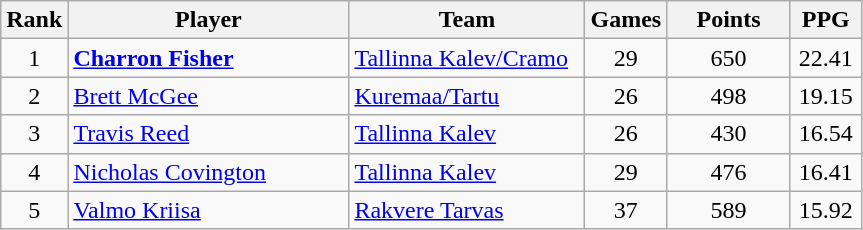<table | class="wikitable sortable" style="text-align: center;">
<tr>
<th>Rank</th>
<th width=180>Player</th>
<th width=150>Team</th>
<th>Games</th>
<th width=75>Points</th>
<th width=40>PPG</th>
</tr>
<tr>
<td>1</td>
<td align="left"> <strong><a href='#'>Charron Fisher</a></strong></td>
<td align="left"><a href='#'>Tallinna Kalev/Cramo</a></td>
<td>29</td>
<td>650</td>
<td>22.41</td>
</tr>
<tr>
<td>2</td>
<td align="left"> <a href='#'>Brett McGee</a></td>
<td align="left"><a href='#'>Kuremaa/Tartu</a></td>
<td>26</td>
<td>498</td>
<td>19.15</td>
</tr>
<tr>
<td>3</td>
<td align="left"> <a href='#'>Travis Reed</a></td>
<td align="left"><a href='#'>Tallinna Kalev</a></td>
<td>26</td>
<td>430</td>
<td>16.54</td>
</tr>
<tr>
<td>4</td>
<td align="left"> <a href='#'>Nicholas Covington</a></td>
<td align="left"><a href='#'>Tallinna Kalev</a></td>
<td>29</td>
<td>476</td>
<td>16.41</td>
</tr>
<tr>
<td>5</td>
<td align="left"> <a href='#'>Valmo Kriisa</a></td>
<td align="left"><a href='#'>Rakvere Tarvas</a></td>
<td>37</td>
<td>589</td>
<td>15.92</td>
</tr>
</table>
